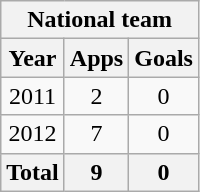<table class="wikitable" style="text-align:center">
<tr>
<th colspan=3>National team</th>
</tr>
<tr>
<th>Year</th>
<th>Apps</th>
<th>Goals</th>
</tr>
<tr>
<td>2011</td>
<td>2</td>
<td>0</td>
</tr>
<tr>
<td>2012</td>
<td>7</td>
<td>0</td>
</tr>
<tr>
<th>Total</th>
<th>9</th>
<th>0</th>
</tr>
</table>
